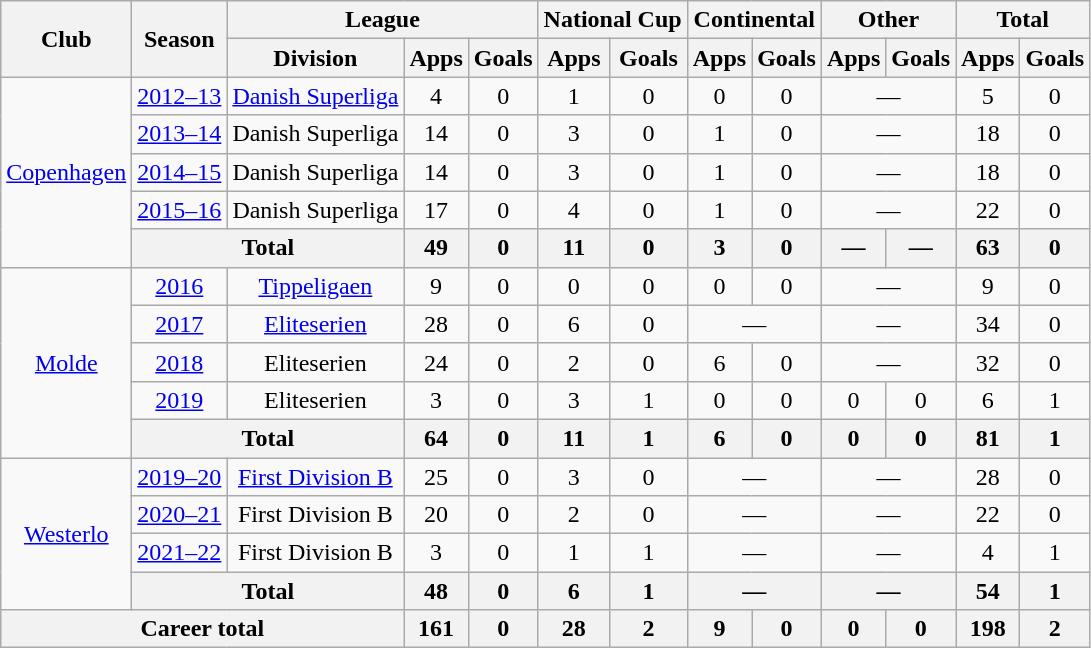<table class="wikitable" style="text-align: center;">
<tr>
<th rowspan="2">Club</th>
<th rowspan="2">Season</th>
<th colspan="3">League</th>
<th colspan="2">National Cup</th>
<th colspan="2">Continental</th>
<th colspan="2">Other</th>
<th colspan="2">Total</th>
</tr>
<tr>
<th>Division</th>
<th>Apps</th>
<th>Goals</th>
<th>Apps</th>
<th>Goals</th>
<th>Apps</th>
<th>Goals</th>
<th>Apps</th>
<th>Goals</th>
<th>Apps</th>
<th>Goals</th>
</tr>
<tr>
<td rowspan="5"><a href='#'>Copenhagen</a></td>
<td><a href='#'>2012–13</a></td>
<td><a href='#'>Danish Superliga</a></td>
<td>4</td>
<td>0</td>
<td>1</td>
<td>0</td>
<td>0</td>
<td>0</td>
<td colspan="2">—</td>
<td>5</td>
<td>0</td>
</tr>
<tr>
<td><a href='#'>2013–14</a></td>
<td>Danish Superliga</td>
<td>14</td>
<td>0</td>
<td>3</td>
<td>0</td>
<td>1</td>
<td>0</td>
<td colspan="2">—</td>
<td>18</td>
<td>0</td>
</tr>
<tr>
<td><a href='#'>2014–15</a></td>
<td>Danish Superliga</td>
<td>14</td>
<td>0</td>
<td>3</td>
<td>0</td>
<td>1</td>
<td>0</td>
<td colspan="2">—</td>
<td>18</td>
<td>0</td>
</tr>
<tr>
<td><a href='#'>2015–16</a></td>
<td>Danish Superliga</td>
<td>17</td>
<td>0</td>
<td>4</td>
<td>0</td>
<td>1</td>
<td>0</td>
<td colspan="2">—</td>
<td>22</td>
<td>0</td>
</tr>
<tr>
<th colspan="2">Total</th>
<th>49</th>
<th>0</th>
<th>11</th>
<th>0</th>
<th>3</th>
<th>0</th>
<th>—</th>
<th>—</th>
<th>63</th>
<th>0</th>
</tr>
<tr>
<td rowspan="5"><a href='#'>Molde</a></td>
<td><a href='#'>2016</a></td>
<td><a href='#'>Tippeligaen</a></td>
<td>9</td>
<td>0</td>
<td>0</td>
<td>0</td>
<td>0</td>
<td>0</td>
<td colspan="2">—</td>
<td>9</td>
<td>0</td>
</tr>
<tr>
<td><a href='#'>2017</a></td>
<td><a href='#'>Eliteserien</a></td>
<td>28</td>
<td>0</td>
<td>6</td>
<td>0</td>
<td colspan="2">—</td>
<td colspan="2">—</td>
<td>34</td>
<td>0</td>
</tr>
<tr>
<td><a href='#'>2018</a></td>
<td>Eliteserien</td>
<td>24</td>
<td>0</td>
<td>2</td>
<td>0</td>
<td>6</td>
<td>0</td>
<td colspan="2">—</td>
<td>32</td>
<td>0</td>
</tr>
<tr>
<td><a href='#'>2019</a></td>
<td>Eliteserien</td>
<td>3</td>
<td>0</td>
<td>3</td>
<td>1</td>
<td>0</td>
<td>0</td>
<td>0</td>
<td>0</td>
<td>6</td>
<td>1</td>
</tr>
<tr>
<th colspan="2">Total</th>
<th>64</th>
<th>0</th>
<th>11</th>
<th>1</th>
<th>6</th>
<th>0</th>
<th>0</th>
<th>0</th>
<th>81</th>
<th>1</th>
</tr>
<tr>
<td rowspan="4"><a href='#'>Westerlo</a></td>
<td><a href='#'>2019–20</a></td>
<td><a href='#'>First Division B</a></td>
<td>25</td>
<td>0</td>
<td>3</td>
<td>0</td>
<td colspan="2">—</td>
<td colspan="2">—</td>
<td>28</td>
<td>0</td>
</tr>
<tr>
<td><a href='#'>2020–21</a></td>
<td>First Division B</td>
<td>20</td>
<td>0</td>
<td>2</td>
<td>0</td>
<td colspan="2">—</td>
<td colspan="2">—</td>
<td>22</td>
<td>0</td>
</tr>
<tr>
<td><a href='#'>2021–22</a></td>
<td>First Division B</td>
<td>3</td>
<td>0</td>
<td>1</td>
<td>1</td>
<td colspan="2">—</td>
<td colspan="2">—</td>
<td>4</td>
<td>1</td>
</tr>
<tr>
<th colspan="2">Total</th>
<th>48</th>
<th>0</th>
<th>6</th>
<th>1</th>
<th colspan="2">—</th>
<th colspan="2">—</th>
<th>54</th>
<th>1</th>
</tr>
<tr>
<th colspan="3">Career total</th>
<th>161</th>
<th>0</th>
<th>28</th>
<th>2</th>
<th>9</th>
<th>0</th>
<th>0</th>
<th>0</th>
<th>198</th>
<th>2</th>
</tr>
</table>
